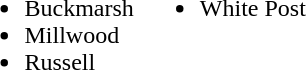<table border="0">
<tr>
<td valign="top"><br><ul><li>Buckmarsh</li><li>Millwood</li><li>Russell</li></ul></td>
<td valign="top"><br><ul><li>White Post</li></ul></td>
</tr>
</table>
